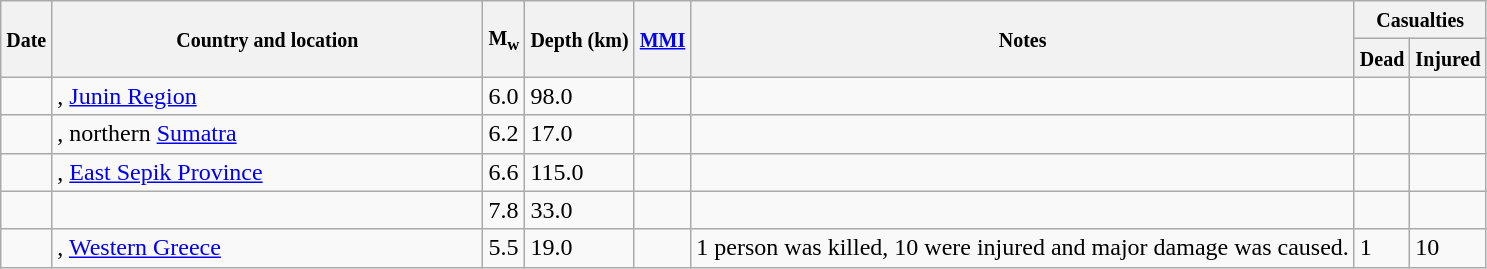<table class="wikitable sortable sort-under" style="border:1px black; margin-left:1em;">
<tr>
<th rowspan="2"><small>Date</small></th>
<th rowspan="2" style="width: 280px"><small>Country and location</small></th>
<th rowspan="2"><small>M<sub>w</sub></small></th>
<th rowspan="2"><small>Depth (km)</small></th>
<th rowspan="2"><small><a href='#'>MMI</a></small></th>
<th rowspan="2" class="unsortable"><small>Notes</small></th>
<th colspan="2"><small>Casualties</small></th>
</tr>
<tr>
<th><small>Dead</small></th>
<th><small>Injured</small></th>
</tr>
<tr>
<td></td>
<td>, <a href='#'>Junin Region</a></td>
<td>6.0</td>
<td>98.0</td>
<td></td>
<td></td>
<td></td>
<td></td>
</tr>
<tr>
<td></td>
<td>, northern <a href='#'>Sumatra</a></td>
<td>6.2</td>
<td>17.0</td>
<td></td>
<td></td>
<td></td>
<td></td>
</tr>
<tr>
<td></td>
<td>, <a href='#'>East Sepik Province</a></td>
<td>6.6</td>
<td>115.0</td>
<td></td>
<td></td>
<td></td>
<td></td>
</tr>
<tr>
<td></td>
<td></td>
<td>7.8</td>
<td>33.0</td>
<td></td>
<td></td>
<td></td>
<td></td>
</tr>
<tr>
<td></td>
<td>, <a href='#'>Western Greece</a></td>
<td>5.5</td>
<td>19.0</td>
<td></td>
<td>1 person was killed, 10 were injured and major damage was caused.</td>
<td>1</td>
<td>10</td>
</tr>
</table>
